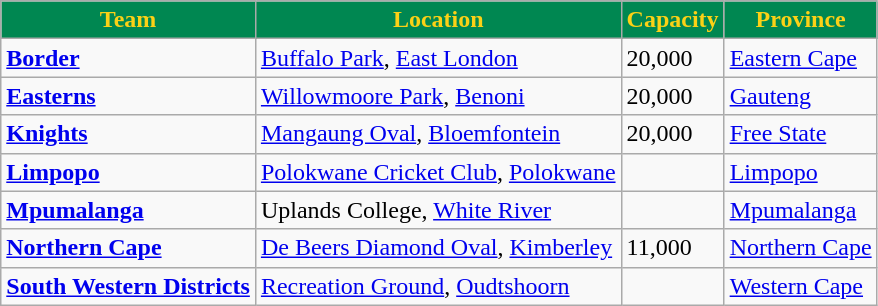<table class="wikitable">
<tr>
<th style="color:#FCD116; background:#008751;">Team</th>
<th style="color:#FCD116; background:#008751;">Location</th>
<th style="color:#FCD116; background:#008751;">Capacity</th>
<th style="color:#FCD116; background:#008751;">Province</th>
</tr>
<tr>
<td><strong><a href='#'>Border</a></strong></td>
<td><a href='#'>Buffalo Park</a>, <a href='#'>East London</a></td>
<td>20,000</td>
<td><a href='#'>Eastern Cape</a></td>
</tr>
<tr>
<td><strong><a href='#'>Easterns</a></strong></td>
<td><a href='#'>Willowmoore Park</a>, <a href='#'>Benoni</a></td>
<td>20,000</td>
<td><a href='#'>Gauteng</a></td>
</tr>
<tr>
<td><a href='#'><strong>Knights</strong></a></td>
<td><a href='#'>Mangaung Oval</a>, <a href='#'>Bloemfontein</a></td>
<td>20,000</td>
<td><a href='#'>Free State</a></td>
</tr>
<tr>
<td><strong><a href='#'>Limpopo</a></strong></td>
<td><a href='#'>Polokwane Cricket Club</a>, <a href='#'>Polokwane</a></td>
<td></td>
<td><a href='#'>Limpopo</a></td>
</tr>
<tr>
<td><strong><a href='#'>Mpumalanga</a></strong></td>
<td>Uplands College, <a href='#'>White River</a></td>
<td></td>
<td><a href='#'>Mpumalanga</a></td>
</tr>
<tr>
<td><strong><a href='#'>Northern Cape</a></strong></td>
<td><a href='#'>De Beers Diamond Oval</a>, <a href='#'>Kimberley</a></td>
<td>11,000</td>
<td><a href='#'>Northern Cape</a></td>
</tr>
<tr>
<td><strong><a href='#'>South Western Districts</a></strong></td>
<td><a href='#'>Recreation Ground</a>, <a href='#'>Oudtshoorn</a></td>
<td></td>
<td><a href='#'>Western Cape</a></td>
</tr>
</table>
